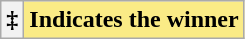<table class="wikitable">
<tr>
<th scope="row" style="text-align:center" style="background:#FAEB86;">‡</th>
<td style="background:#FAEB86;"><strong>Indicates the winner</strong></td>
</tr>
</table>
